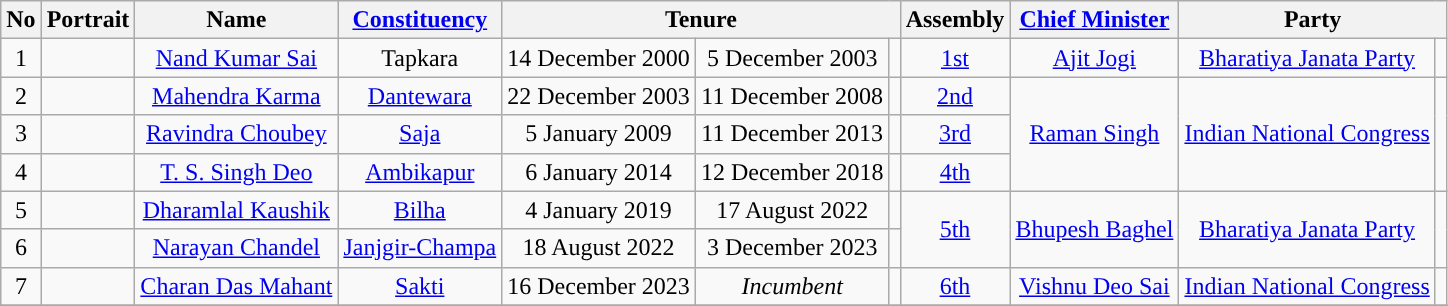<table class="wikitable">
<tr>
<th>No</th>
<th>Portrait</th>
<th>Name</th>
<th><a href='#'>Constituency</a></th>
<th colspan="3">Tenure</th>
<th>Assembly</th>
<th><a href='#'>Chief Minister</a></th>
<th colspan="2">Party</th>
</tr>
<tr align="center">
<td>1</td>
<td></td>
<td><a href='#'>Nand Kumar Sai</a></td>
<td>Tapkara</td>
<td>14 December 2000</td>
<td>5 December 2003</td>
<td></td>
<td><a href='#'>1st</a></td>
<td><a href='#'>Ajit Jogi</a></td>
<td><a href='#'>Bharatiya Janata Party</a></td>
<td style="background:"></td>
</tr>
<tr align="center">
<td>2</td>
<td></td>
<td><a href='#'>Mahendra Karma</a></td>
<td><a href='#'>Dantewara</a></td>
<td>22 December 2003</td>
<td>11 December 2008</td>
<td></td>
<td><a href='#'>2nd</a></td>
<td rowspan="3"><a href='#'>Raman Singh</a></td>
<td rowspan="3"><a href='#'>Indian National Congress</a></td>
<td rowspan="3" style="background:"></td>
</tr>
<tr align="center">
<td>3</td>
<td></td>
<td><a href='#'>Ravindra Choubey</a></td>
<td><a href='#'>Saja</a></td>
<td>5 January 2009</td>
<td>11 December 2013</td>
<td></td>
<td><a href='#'>3rd</a></td>
</tr>
<tr align="center">
<td>4</td>
<td></td>
<td><a href='#'>T. S. Singh Deo</a></td>
<td><a href='#'>Ambikapur</a></td>
<td>6 January 2014</td>
<td>12 December 2018</td>
<td></td>
<td><a href='#'>4th</a></td>
</tr>
<tr align="center">
<td>5</td>
<td></td>
<td><a href='#'>Dharamlal Kaushik</a></td>
<td><a href='#'>Bilha</a></td>
<td>4 January 2019</td>
<td>17 August 2022</td>
<td></td>
<td rowspan="2"><a href='#'>5th</a></td>
<td rowspan="2"><a href='#'>Bhupesh Baghel</a></td>
<td rowspan="2"><a href='#'>Bharatiya Janata Party</a></td>
<td rowspan="2" style="background:"></td>
</tr>
<tr align="center">
<td>6</td>
<td></td>
<td><a href='#'>Narayan Chandel</a></td>
<td><a href='#'>Janjgir-Champa</a></td>
<td>18 August 2022</td>
<td>3 December 2023</td>
<td></td>
</tr>
<tr align="center">
<td>7</td>
<td></td>
<td><a href='#'>Charan Das Mahant</a></td>
<td><a href='#'>Sakti</a></td>
<td>16 December 2023</td>
<td><em>Incumbent</em></td>
<td></td>
<td><a href='#'>6th</a></td>
<td rowspan="1"><a href='#'>Vishnu Deo Sai</a></td>
<td rowspan="1"><a href='#'>Indian National Congress</a></td>
<td style="background:"></td>
</tr>
<tr align="center">
</tr>
<tr>
</tr>
</table>
